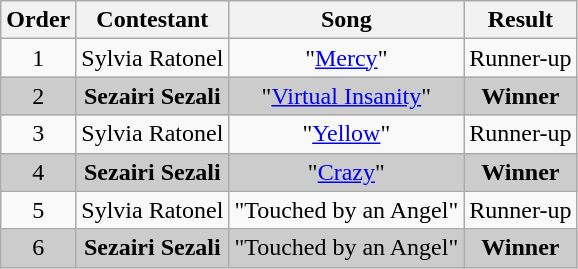<table class="wikitable plainrowheaders" style="text-align:center;">
<tr>
<th scope="col">Order</th>
<th scope="col">Contestant</th>
<th scope="col">Song</th>
<th scope="col">Result</th>
</tr>
<tr>
<td>1</td>
<td>Sylvia Ratonel</td>
<td>"<a href='#'>Mercy</a>"</td>
<td>Runner-up</td>
</tr>
<tr style="background:#ccc;">
<td>2</td>
<td><strong>Sezairi Sezali</strong></td>
<td>"<a href='#'>Virtual Insanity</a>"</td>
<td><strong>Winner</strong></td>
</tr>
<tr>
<td>3</td>
<td>Sylvia Ratonel</td>
<td>"<a href='#'>Yellow</a>"</td>
<td>Runner-up</td>
</tr>
<tr style="background:#ccc;">
<td>4</td>
<td><strong>Sezairi Sezali</strong></td>
<td>"<a href='#'>Crazy</a>"</td>
<td><strong>Winner</strong></td>
</tr>
<tr>
<td>5</td>
<td>Sylvia Ratonel</td>
<td>"Touched by an Angel"</td>
<td>Runner-up</td>
</tr>
<tr style="background:#ccc;">
<td>6</td>
<td><strong>Sezairi Sezali</strong></td>
<td>"Touched by an Angel"</td>
<td><strong>Winner</strong></td>
</tr>
</table>
